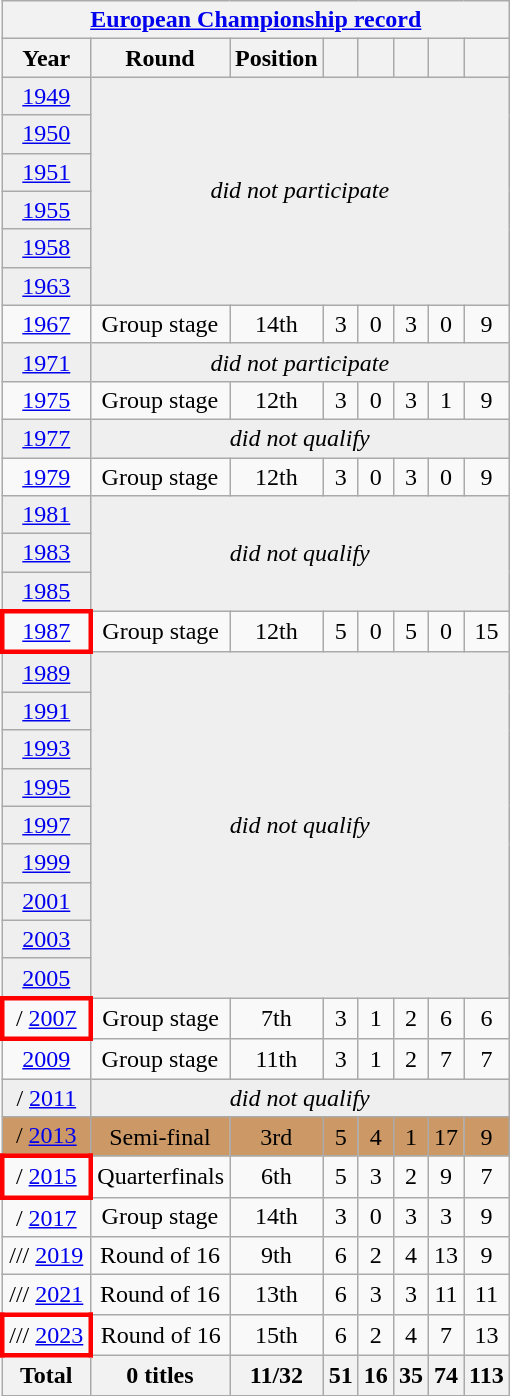<table class="wikitable" style="text-align: center;">
<tr>
<th colspan=8><a href='#'>European Championship record</a></th>
</tr>
<tr>
<th>Year</th>
<th>Round</th>
<th>Position</th>
<th></th>
<th></th>
<th></th>
<th></th>
<th></th>
</tr>
<tr bgcolor="efefef">
<td> <a href='#'>1949</a></td>
<td colspan=7 rowspan=6 align=center><em>did not participate</em></td>
</tr>
<tr bgcolor="efefef">
<td> <a href='#'>1950</a></td>
</tr>
<tr bgcolor="efefef">
<td> <a href='#'>1951</a></td>
</tr>
<tr bgcolor="efefef">
<td> <a href='#'>1955</a></td>
</tr>
<tr bgcolor="efefef">
<td> <a href='#'>1958</a></td>
</tr>
<tr bgcolor="efefef">
<td> <a href='#'>1963</a></td>
</tr>
<tr>
<td> <a href='#'>1967</a></td>
<td>Group stage</td>
<td>14th</td>
<td>3</td>
<td>0</td>
<td>3</td>
<td>0</td>
<td>9</td>
</tr>
<tr bgcolor="efefef">
<td> <a href='#'>1971</a></td>
<td colspan=7 align=center><em>did not participate</em></td>
</tr>
<tr>
<td> <a href='#'>1975</a></td>
<td>Group stage</td>
<td>12th</td>
<td>3</td>
<td>0</td>
<td>3</td>
<td>1</td>
<td>9</td>
</tr>
<tr bgcolor="efefef">
<td> <a href='#'>1977</a></td>
<td colspan=7 align=center><em>did not qualify</em></td>
</tr>
<tr>
<td> <a href='#'>1979</a></td>
<td>Group stage</td>
<td>12th</td>
<td>3</td>
<td>0</td>
<td>3</td>
<td>0</td>
<td>9</td>
</tr>
<tr bgcolor="efefef">
<td> <a href='#'>1981</a></td>
<td colspan=7 rowspan=3 align=center><em>did not qualify</em></td>
</tr>
<tr bgcolor="efefef">
<td> <a href='#'>1983</a></td>
</tr>
<tr bgcolor="efefef">
<td> <a href='#'>1985</a></td>
</tr>
<tr>
<td style="border: 3px solid red"> <a href='#'>1987</a></td>
<td>Group stage</td>
<td>12th</td>
<td>5</td>
<td>0</td>
<td>5</td>
<td>0</td>
<td>15</td>
</tr>
<tr bgcolor="efefef">
<td> <a href='#'>1989</a></td>
<td colspan=7 rowspan=9 align=center><em>did not qualify</em></td>
</tr>
<tr bgcolor="efefef">
<td> <a href='#'>1991</a></td>
</tr>
<tr bgcolor="efefef">
<td> <a href='#'>1993</a></td>
</tr>
<tr bgcolor="efefef">
<td> <a href='#'>1995</a></td>
</tr>
<tr bgcolor="efefef">
<td> <a href='#'>1997</a></td>
</tr>
<tr bgcolor="efefef">
<td> <a href='#'>1999</a></td>
</tr>
<tr bgcolor="efefef">
<td> <a href='#'>2001</a></td>
</tr>
<tr bgcolor="efefef">
<td> <a href='#'>2003</a></td>
</tr>
<tr bgcolor="efefef">
<td> <a href='#'>2005</a></td>
</tr>
<tr>
<td style="border: 3px solid red">/ <a href='#'>2007</a></td>
<td>Group stage</td>
<td>7th</td>
<td>3</td>
<td>1</td>
<td>2</td>
<td>6</td>
<td>6</td>
</tr>
<tr>
<td> <a href='#'>2009</a></td>
<td>Group stage</td>
<td>11th</td>
<td>3</td>
<td>1</td>
<td>2</td>
<td>7</td>
<td>7</td>
</tr>
<tr bgcolor="efefef">
<td>/ <a href='#'>2011</a></td>
<td colspan=7 align=center><em>did not qualify</em></td>
</tr>
<tr bgcolor="#cc9966">
<td>/ <a href='#'>2013</a></td>
<td>Semi-final</td>
<td>3rd</td>
<td>5</td>
<td>4</td>
<td>1</td>
<td>17</td>
<td>9</td>
</tr>
<tr>
<td style="border: 3px solid red">/ <a href='#'>2015</a></td>
<td>Quarterfinals</td>
<td>6th</td>
<td>5</td>
<td>3</td>
<td>2</td>
<td>9</td>
<td>7</td>
</tr>
<tr>
<td>/ <a href='#'>2017</a></td>
<td>Group stage</td>
<td>14th</td>
<td>3</td>
<td>0</td>
<td>3</td>
<td>3</td>
<td>9</td>
</tr>
<tr>
<td>/// <a href='#'>2019</a></td>
<td>Round of 16</td>
<td>9th</td>
<td>6</td>
<td>2</td>
<td>4</td>
<td>13</td>
<td>9</td>
</tr>
<tr>
<td>/// <a href='#'>2021</a></td>
<td>Round of 16</td>
<td>13th</td>
<td>6</td>
<td>3</td>
<td>3</td>
<td>11</td>
<td>11</td>
</tr>
<tr>
<td style="border: 3px solid red">/// <a href='#'>2023</a></td>
<td>Round of 16</td>
<td>15th</td>
<td>6</td>
<td>2</td>
<td>4</td>
<td>7</td>
<td>13</td>
</tr>
<tr>
<th>Total</th>
<th>0 titles</th>
<th>11/32</th>
<th>51</th>
<th>16</th>
<th>35</th>
<th>74</th>
<th>113</th>
</tr>
</table>
